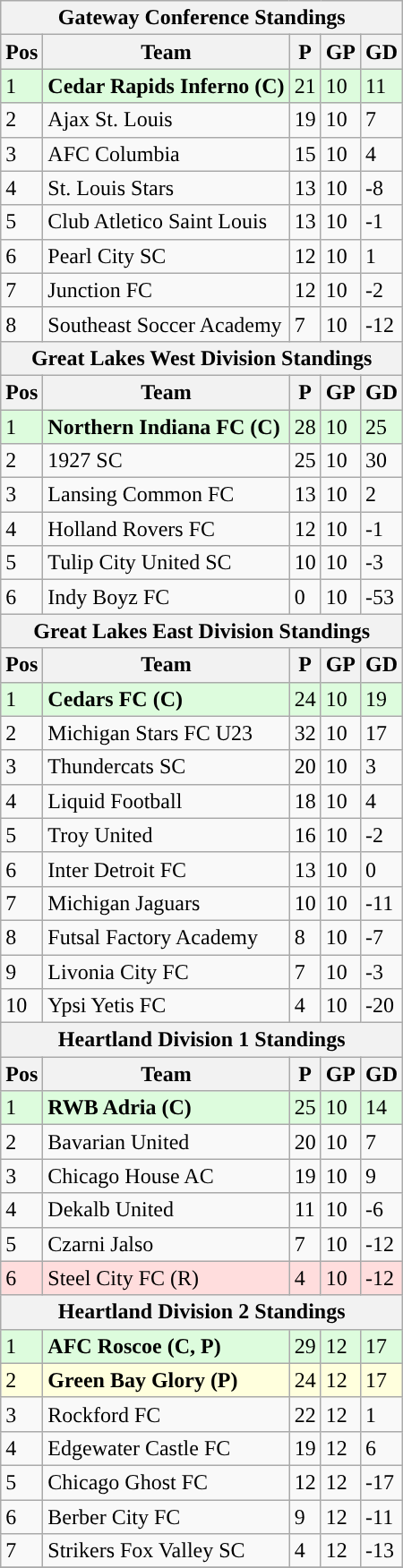<table class="wikitable mw-collapsible">
<tr>
<th colspan="5">Gateway Conference Standings</th>
</tr>
<tr>
<th>Pos</th>
<th>Team</th>
<th>P</th>
<th>GP</th>
<th>GD</th>
</tr>
<tr style="background:#DDFCDD">
<td>1</td>
<td><strong>Cedar Rapids Inferno (C)</strong></td>
<td>21</td>
<td>10</td>
<td>11</td>
</tr>
<tr>
<td>2</td>
<td>Ajax St. Louis</td>
<td>19</td>
<td>10</td>
<td>7</td>
</tr>
<tr>
<td>3</td>
<td>AFC Columbia</td>
<td>15</td>
<td>10</td>
<td>4</td>
</tr>
<tr>
<td>4</td>
<td>St. Louis Stars</td>
<td>13</td>
<td>10</td>
<td>-8</td>
</tr>
<tr>
<td>5</td>
<td>Club Atletico Saint Louis</td>
<td>13</td>
<td>10</td>
<td>-1</td>
</tr>
<tr>
<td>6</td>
<td>Pearl City SC</td>
<td>12</td>
<td>10</td>
<td>1</td>
</tr>
<tr>
<td>7</td>
<td>Junction FC</td>
<td>12</td>
<td>10</td>
<td>-2</td>
</tr>
<tr>
<td>8</td>
<td>Southeast Soccer Academy</td>
<td>7</td>
<td>10</td>
<td>-12</td>
</tr>
<tr>
<th colspan="5">Great Lakes West Division Standings</th>
</tr>
<tr>
<th>Pos</th>
<th>Team</th>
<th>P</th>
<th>GP</th>
<th>GD</th>
</tr>
<tr style="background:#DDFCDD">
<td>1</td>
<td><strong>Northern Indiana FC (C)</strong></td>
<td>28</td>
<td>10</td>
<td>25</td>
</tr>
<tr>
<td>2</td>
<td>1927 SC</td>
<td>25</td>
<td>10</td>
<td>30</td>
</tr>
<tr>
<td>3</td>
<td>Lansing Common FC</td>
<td>13</td>
<td>10</td>
<td>2</td>
</tr>
<tr>
<td>4</td>
<td>Holland Rovers FC</td>
<td>12</td>
<td>10</td>
<td>-1</td>
</tr>
<tr>
<td>5</td>
<td>Tulip City United SC</td>
<td>10</td>
<td>10</td>
<td>-3</td>
</tr>
<tr>
<td>6</td>
<td>Indy Boyz FC</td>
<td>0</td>
<td>10</td>
<td>-53</td>
</tr>
<tr>
<th colspan="5">Great Lakes East Division Standings</th>
</tr>
<tr>
<th>Pos</th>
<th>Team</th>
<th>P</th>
<th>GP</th>
<th>GD</th>
</tr>
<tr style="background:#DDFCDD">
<td>1</td>
<td><strong>Cedars FC (C)</strong></td>
<td>24</td>
<td>10</td>
<td>19</td>
</tr>
<tr>
<td>2</td>
<td>Michigan Stars FC U23</td>
<td>32</td>
<td>10</td>
<td>17</td>
</tr>
<tr>
<td>3</td>
<td>Thundercats SC</td>
<td>20</td>
<td>10</td>
<td>3</td>
</tr>
<tr>
<td>4</td>
<td>Liquid Football</td>
<td>18</td>
<td>10</td>
<td>4</td>
</tr>
<tr>
<td>5</td>
<td>Troy United</td>
<td>16</td>
<td>10</td>
<td>-2</td>
</tr>
<tr>
<td>6</td>
<td>Inter Detroit FC</td>
<td>13</td>
<td>10</td>
<td>0</td>
</tr>
<tr>
<td>7</td>
<td>Michigan Jaguars</td>
<td>10</td>
<td>10</td>
<td>-11</td>
</tr>
<tr>
<td>8</td>
<td>Futsal Factory Academy</td>
<td>8</td>
<td>10</td>
<td>-7</td>
</tr>
<tr>
<td>9</td>
<td>Livonia City FC</td>
<td>7</td>
<td>10</td>
<td>-3</td>
</tr>
<tr>
<td>10</td>
<td>Ypsi Yetis FC</td>
<td>4</td>
<td>10</td>
<td>-20</td>
</tr>
<tr>
<th colspan="5">Heartland Division 1 Standings</th>
</tr>
<tr>
<th>Pos</th>
<th>Team</th>
<th>P</th>
<th>GP</th>
<th>GD</th>
</tr>
<tr style="background:#DDFCDD">
<td>1</td>
<td><strong>RWB Adria (C)</strong></td>
<td>25</td>
<td>10</td>
<td>14</td>
</tr>
<tr>
<td>2</td>
<td>Bavarian United</td>
<td>20</td>
<td>10</td>
<td>7</td>
</tr>
<tr>
<td>3</td>
<td>Chicago House AC</td>
<td>19</td>
<td>10</td>
<td>9</td>
</tr>
<tr>
<td>4</td>
<td>Dekalb United</td>
<td>11</td>
<td>10</td>
<td>-6</td>
</tr>
<tr>
<td>5</td>
<td>Czarni Jalso</td>
<td>7</td>
<td>10</td>
<td>-12</td>
</tr>
<tr style="background:#FFDDDD">
<td>6</td>
<td>Steel City FC (R)</td>
<td>4</td>
<td>10</td>
<td>-12</td>
</tr>
<tr>
<th colspan="5">Heartland Division 2 Standings</th>
</tr>
<tr style="background:#DDFCDD">
<td>1</td>
<td><strong>AFC Roscoe (C, P)</strong></td>
<td>29</td>
<td>12</td>
<td>17</td>
</tr>
<tr style="background:#FFFFDD">
<td>2</td>
<td><strong>Green Bay Glory (P)</strong></td>
<td>24</td>
<td>12</td>
<td>17</td>
</tr>
<tr>
<td>3</td>
<td>Rockford FC</td>
<td>22</td>
<td>12</td>
<td>1</td>
</tr>
<tr>
<td>4</td>
<td>Edgewater Castle FC</td>
<td>19</td>
<td>12</td>
<td>6</td>
</tr>
<tr>
<td>5</td>
<td>Chicago Ghost FC</td>
<td>12</td>
<td>12</td>
<td>-17</td>
</tr>
<tr>
<td>6</td>
<td>Berber City FC</td>
<td>9</td>
<td>12</td>
<td>-11</td>
</tr>
<tr>
<td>7</td>
<td>Strikers Fox Valley SC</td>
<td>4</td>
<td>12</td>
<td>-13</td>
</tr>
<tr>
</tr>
</table>
